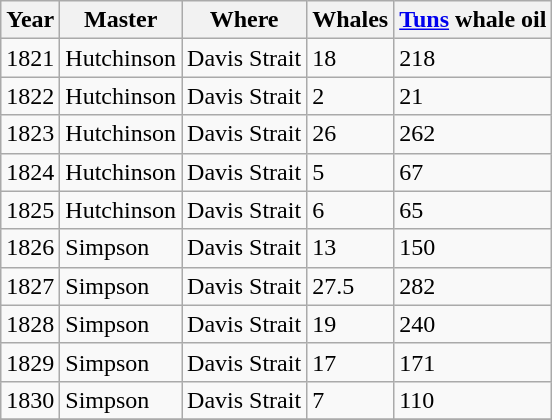<table class="sortable wikitable">
<tr>
<th>Year</th>
<th>Master</th>
<th>Where</th>
<th>Whales</th>
<th><a href='#'>Tuns</a> whale oil</th>
</tr>
<tr>
<td>1821</td>
<td>Hutchinson</td>
<td>Davis Strait</td>
<td>18</td>
<td>218</td>
</tr>
<tr>
<td>1822</td>
<td>Hutchinson</td>
<td>Davis Strait</td>
<td>2</td>
<td>21</td>
</tr>
<tr>
<td>1823</td>
<td>Hutchinson</td>
<td>Davis Strait</td>
<td>26</td>
<td>262</td>
</tr>
<tr>
<td>1824</td>
<td>Hutchinson</td>
<td>Davis Strait</td>
<td>5</td>
<td>67</td>
</tr>
<tr>
<td>1825</td>
<td>Hutchinson</td>
<td>Davis Strait</td>
<td>6</td>
<td>65</td>
</tr>
<tr>
<td>1826</td>
<td>Simpson</td>
<td>Davis Strait</td>
<td>13</td>
<td>150</td>
</tr>
<tr>
<td>1827</td>
<td>Simpson</td>
<td>Davis Strait</td>
<td>27.5</td>
<td>282</td>
</tr>
<tr>
<td>1828</td>
<td>Simpson</td>
<td>Davis Strait</td>
<td>19</td>
<td>240</td>
</tr>
<tr>
<td>1829</td>
<td>Simpson</td>
<td>Davis Strait</td>
<td>17</td>
<td>171</td>
</tr>
<tr>
<td>1830</td>
<td>Simpson</td>
<td>Davis Strait</td>
<td>7</td>
<td>110</td>
</tr>
<tr>
</tr>
</table>
